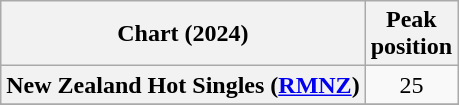<table class="wikitable sortable plainrowheaders" style="text-align:center">
<tr>
<th scope="col">Chart (2024)</th>
<th scope="col">Peak<br>position</th>
</tr>
<tr>
<th scope="row">New Zealand Hot Singles (<a href='#'>RMNZ</a>)</th>
<td>25</td>
</tr>
<tr>
</tr>
<tr>
</tr>
</table>
